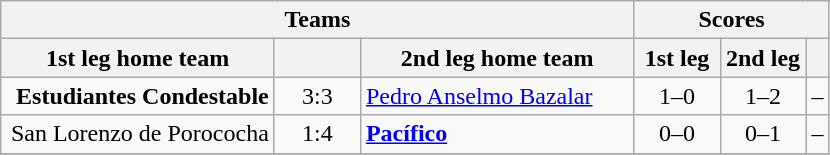<table class="wikitable" style="text-align: center;">
<tr>
<th colspan=3>Teams</th>
<th colspan=3>Scores</th>
</tr>
<tr>
<th width="175">1st leg home team</th>
<th width="50"></th>
<th width="175">2nd leg home team</th>
<th width="50">1st leg</th>
<th width="50">2nd leg</th>
<th></th>
</tr>
<tr>
<td align=right><strong>Estudiantes Condestable</strong></td>
<td>3:3</td>
<td align=left><a href='#'>Pedro Anselmo Bazalar</a></td>
<td>1–0</td>
<td>1–2</td>
<td>–</td>
</tr>
<tr>
<td align=right>San Lorenzo de Porococha</td>
<td>1:4</td>
<td align=left><strong><a href='#'>Pacífico</a></strong></td>
<td>0–0</td>
<td>0–1</td>
<td>–</td>
</tr>
<tr>
</tr>
</table>
